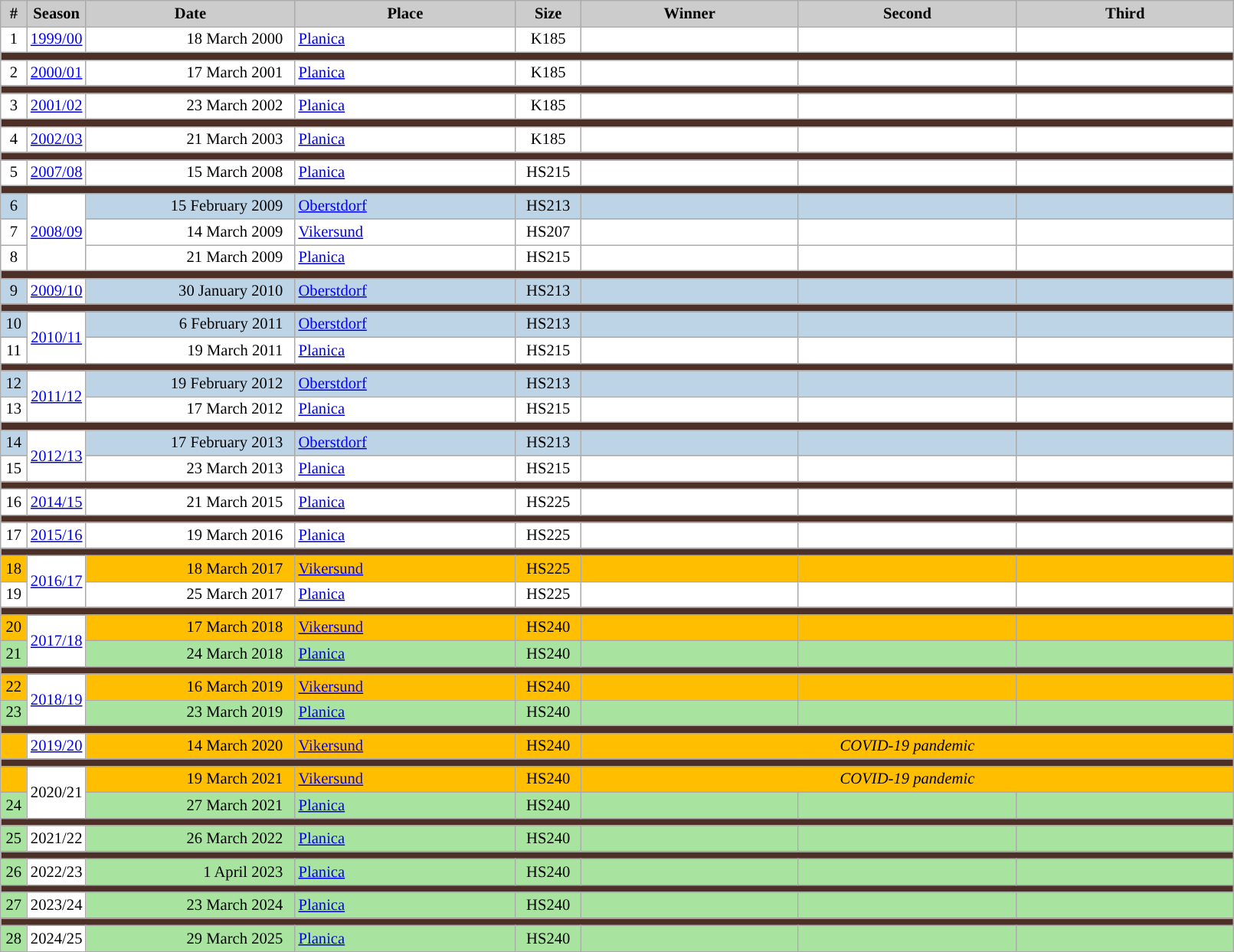<table class="wikitable plainrowheaders" style="background:#fff; font-size:86%; width:85%; line-height:16px; border:grey solid 1px; border-collapse:collapse;">
<tr style="background:#ccc; text-align:center;">
<th scope="col" style="background:#ccc; width=40px;">#</th>
<th scope="col" style="background:#ccc; width:30px;">Season</th>
<th scope="col" style="background:#ccc; width:175px;">Date</th>
<th scope="col" style="background:#ccc; width:186px;">Place</th>
<th scope="col" style="background:#ccc; width:50px;">Size</th>
<th scope="col" style="background:#ccc; width:183px;">Winner</th>
<th scope="col" style="background:#ccc; width:183px;">Second</th>
<th scope="col" style="background:#ccc; width:183px;">Third</th>
</tr>
<tr>
<td style="text-align:center">1</td>
<td style="text-align:center"><a href='#'>1999/00</a></td>
<td style="text-align:right">18 March 2000  </td>
<td> <a href='#'>Planica</a></td>
<td style="text-align:center">K185</td>
<td></td>
<td></td>
<td></td>
</tr>
<tr style="background:#4C2F27">
<td colspan=9></td>
</tr>
<tr>
<td style="text-align:center">2</td>
<td style="text-align:center"><a href='#'>2000/01</a></td>
<td style="text-align:right">17 March 2001  </td>
<td> <a href='#'>Planica</a></td>
<td style="text-align:center">K185</td>
<td></td>
<td></td>
<td></td>
</tr>
<tr style="background:#4C2F27">
<td colspan=9></td>
</tr>
<tr>
<td style="text-align:center">3</td>
<td style="text-align:center"><a href='#'>2001/02</a></td>
<td style="text-align:right">23 March 2002  </td>
<td> <a href='#'>Planica</a></td>
<td style="text-align:center">K185</td>
<td></td>
<td></td>
<td></td>
</tr>
<tr style="background:#4C2F27">
<td colspan=9></td>
</tr>
<tr>
<td style="text-align:center">4</td>
<td style="text-align:center"><a href='#'>2002/03</a></td>
<td style="text-align:right">21 March 2003  </td>
<td> <a href='#'>Planica</a></td>
<td style="text-align:center">K185</td>
<td></td>
<td></td>
<td></td>
</tr>
<tr style="background:#4C2F27">
<td colspan=9></td>
</tr>
<tr>
<td style="text-align:center">5</td>
<td style="text-align:center"><a href='#'>2007/08</a></td>
<td style="text-align:right">15 March 2008  </td>
<td> <a href='#'>Planica</a></td>
<td style="text-align:center">HS215</td>
<td></td>
<td></td>
<td></td>
</tr>
<tr style="background:#4C2F27">
<td colspan=9></td>
</tr>
<tr>
<td style="text-align:center; background:#BCD4E6">6</td>
<td style="text-align:center" rowspan=3><a href='#'>2008/09</a></td>
<td style="text-align:right; background:#BCD4E6">15 February 2009  </td>
<td style="background:#BCD4E6"> <a href='#'>Oberstdorf</a></td>
<td style="text-align:center; background:#BCD4E5">HS213</td>
<td style="background:#BCD4E6"></td>
<td style="background:#BCD4E6"></td>
<td style="background:#BCD4E6"></td>
</tr>
<tr>
<td style="text-align:center">7</td>
<td style="text-align:right">14 March 2009  </td>
<td> <a href='#'>Vikersund</a></td>
<td style="text-align:center">HS207</td>
<td></td>
<td></td>
<td></td>
</tr>
<tr>
<td style="text-align:center">8</td>
<td style="text-align:right">21 March 2009  </td>
<td> <a href='#'>Planica</a></td>
<td style="text-align:center">HS215</td>
<td></td>
<td></td>
<td></td>
</tr>
<tr style="background:#4C2F27">
<td colspan=9></td>
</tr>
<tr>
<td style="text-align:center; background:#BCD4E6">9</td>
<td style="text-align:center"><a href='#'>2009/10</a></td>
<td style="text-align:right; background:#BCD4E6">30 January 2010  </td>
<td style="background:#BCD4E6"> <a href='#'>Oberstdorf</a></td>
<td style="text-align:center; background:#BCD4E6">HS213</td>
<td style="background:#BCD4E6"></td>
<td style="background:#BCD4E6"></td>
<td style="background:#BCD4E6"></td>
</tr>
<tr style="background:#4C2F27">
<td colspan=9></td>
</tr>
<tr>
<td style="text-align:center; background:#BCD4E6">10</td>
<td style="text-align:center" rowspan=2><a href='#'>2010/11</a></td>
<td style="text-align:right; background:#BCD4E6">6 February 2011  </td>
<td style="background:#BCD4E6"> <a href='#'>Oberstdorf</a></td>
<td style="text-align:center; background:#BCD4E6">HS213</td>
<td style="background:#BCD4E6"></td>
<td style="background:#BCD4E6"></td>
<td style="background:#BCD4E6"></td>
</tr>
<tr>
<td style="text-align:center">11</td>
<td style="text-align:right">19 March 2011  </td>
<td> <a href='#'>Planica</a></td>
<td style="text-align:center">HS215</td>
<td></td>
<td></td>
<td></td>
</tr>
<tr style="background:#4C2F27">
<td colspan=9></td>
</tr>
<tr>
<td style="text-align:center; background:#BCD4E6">12</td>
<td style="text-align:center" rowspan=2><a href='#'>2011/12</a></td>
<td style="text-align:right; background:#BCD4E6">19 February 2012  </td>
<td style="background:#BCD4E6"> <a href='#'>Oberstdorf</a></td>
<td style="text-align:center; background:#BCD4E6">HS213</td>
<td style="background:#BCD4E6"></td>
<td style="background:#BCD4E6"></td>
<td style="background:#BCD4E6"></td>
</tr>
<tr>
<td style="text-align:center">13</td>
<td style="text-align:right">17 March 2012  </td>
<td> <a href='#'>Planica</a></td>
<td style="text-align:center">HS215</td>
<td></td>
<td></td>
<td></td>
</tr>
<tr style="background:#4C2F27">
<td colspan=9></td>
</tr>
<tr>
<td style="text-align:center; background:#BCD4E6">14</td>
<td style="text-align:center" rowspan=2><a href='#'>2012/13</a></td>
<td style="text-align:right; background:#BCD4E6">17 February 2013  </td>
<td style="background:#BCD4E6"> <a href='#'>Oberstdorf</a></td>
<td style="text-align:center; background:#BCD4E6">HS213</td>
<td style="background:#BCD4E6"></td>
<td style="background:#BCD4E6"></td>
<td style="background:#BCD4E6"></td>
</tr>
<tr>
<td style="text-align:center">15</td>
<td style="text-align:right">23 March 2013  </td>
<td> <a href='#'>Planica</a></td>
<td style="text-align:center">HS215</td>
<td></td>
<td></td>
<td></td>
</tr>
<tr style="background:#4C2F27">
<td colspan=9></td>
</tr>
<tr>
<td style="text-align:center">16</td>
<td style="text-align:center"><a href='#'>2014/15</a></td>
<td style="text-align:right">21 March 2015  </td>
<td> <a href='#'>Planica</a></td>
<td style="text-align:center">HS225</td>
<td></td>
<td></td>
<td></td>
</tr>
<tr style="background:#4C2F27">
<td colspan=9></td>
</tr>
<tr>
<td style="text-align:center">17</td>
<td style="text-align:center"><a href='#'>2015/16</a></td>
<td style="text-align:right">19 March 2016  </td>
<td> <a href='#'>Planica</a></td>
<td style="text-align:center">HS225</td>
<td></td>
<td></td>
<td></td>
</tr>
<tr style="background:#4C2F27">
<td colspan=9></td>
</tr>
<tr>
<td style="text-align:center; background:#FFBF00">18</td>
<td style="text-align:center" rowspan=2><a href='#'>2016/17</a></td>
<td style="text-align:right; background:#FFBF00">18 March 2017  </td>
<td style="background:#FFBF00"> <a href='#'>Vikersund</a></td>
<td style="text-align:center; background:#FFBF00">HS225</td>
<td style="background:#FFBF00"></td>
<td style="background:#FFBF00"></td>
<td style="background:#FFBF00"></td>
</tr>
<tr>
<td style="text-align:center">19</td>
<td style="text-align:right">25 March 2017  </td>
<td> <a href='#'>Planica</a></td>
<td style="text-align:center">HS225</td>
<td></td>
<td></td>
<td></td>
</tr>
<tr style="background:#4C2F27">
<td colspan=9></td>
</tr>
<tr>
<td style="text-align:center; background:#FFBF00">20</td>
<td style="text-align:center" rowspan=2><a href='#'>2017/18</a></td>
<td style="text-align:right; background:#FFBF00">17 March 2018  </td>
<td style="background:#FFBF00"> <a href='#'>Vikersund</a></td>
<td style="text-align:center; background:#FFBF00">HS240</td>
<td style="background:#FFBF00"></td>
<td style="background:#FFBF00"></td>
<td style="background:#FFBF00"></td>
</tr>
<tr style="background:#A8E4A0">
<td style="text-align:center">21</td>
<td style="text-align:right">24 March 2018  </td>
<td> <a href='#'>Planica</a></td>
<td style="text-align:center">HS240</td>
<td></td>
<td></td>
<td></td>
</tr>
<tr style="background:#4C2F27">
<td colspan=9></td>
</tr>
<tr>
<td style="text-align:center; background:#FFBF00">22</td>
<td style="text-align:center" rowspan=2><a href='#'>2018/19</a></td>
<td style="text-align:right; background:#FFBF00">16 March 2019  </td>
<td style="background:#FFBF00"> <a href='#'>Vikersund</a></td>
<td style="text-align:center; background:#FFBF00">HS240</td>
<td style="background:#FFBF00"></td>
<td style="background:#FFBF00"></td>
<td style="background:#FFBF00"></td>
</tr>
<tr style="background:#A8E4A0">
<td style="text-align:center">23</td>
<td style="text-align:right">23 March 2019  </td>
<td> <a href='#'>Planica</a></td>
<td style="text-align:center">HS240</td>
<td></td>
<td></td>
<td></td>
</tr>
<tr style="background:#4C2F27">
<td colspan=9></td>
</tr>
<tr>
<td style="text-align:center; background:#FFBF00"></td>
<td style="text-align:center"><a href='#'>2019/20</a></td>
<td style="text-align:right; background:#FFBF00">14 March 2020  </td>
<td style="background:#FFBF00"> <a href='#'>Vikersund</a></td>
<td style="text-align:center; background:#FFBF00">HS240</td>
<td style="text-align:center; background:#FFBF00" colspan=3><em>COVID-19 pandemic</em></td>
</tr>
<tr style="background:#4C2F27">
<td colspan=9></td>
</tr>
<tr>
<td style="text-align:center; background:#FFBF00"></td>
<td style="text-align:center" rowspan=2>2020/21</td>
<td style="text-align:right; background:#FFBF00">19 March 2021  </td>
<td style="background:#FFBF00"> <a href='#'>Vikersund</a></td>
<td style="text-align:center; background:#FFBF00">HS240</td>
<td style="text-align:center; background:#FFBF00" colspan="3"><em>COVID-19 pandemic</em></td>
</tr>
<tr style="background:#A8E4A0">
<td style="text-align:center">24</td>
<td style="text-align:right">27 March 2021  </td>
<td> <a href='#'>Planica</a></td>
<td style="text-align:center">HS240</td>
<td></td>
<td></td>
<td></td>
</tr>
<tr style="background:#4C2F27">
<td colspan=9></td>
</tr>
<tr style="background:#A8E4A0" colspan=9>
<td style="text-align:center">25</td>
<td bgcolor="white">2021/22</td>
<td style="text-align:right">26 March 2022  </td>
<td> <a href='#'>Planica</a></td>
<td style="text-align:center">HS240</td>
<td></td>
<td></td>
<td></td>
</tr>
<tr style="background:#4C2F27">
<td colspan=9></td>
</tr>
<tr style="background:#A8E4A0" colspan=9>
<td style="text-align:center">26</td>
<td bgcolor="white">2022/23</td>
<td style="text-align:right">1 April 2023  </td>
<td> <a href='#'>Planica</a></td>
<td style="text-align:center">HS240</td>
<td></td>
<td></td>
<td></td>
</tr>
<tr style="background:#4C2F27">
<td colspan=9></td>
</tr>
<tr style="background:#A8E4A0" colspan=9>
<td style="text-align:center">27</td>
<td bgcolor="white">2023/24</td>
<td style="text-align:right">23 March 2024  </td>
<td> <a href='#'>Planica</a></td>
<td style="text-align:center">HS240</td>
<td></td>
<td></td>
<td></td>
</tr>
<tr style="background:#4C2F27">
<td colspan=9></td>
</tr>
<tr style="background:#A8E4A0" colspan=9>
<td style="text-align:center">28</td>
<td bgcolor="white">2024/25</td>
<td style="text-align:right">29 March 2025  </td>
<td> <a href='#'>Planica</a></td>
<td style="text-align:center">HS240</td>
<td></td>
<td></td>
<td></td>
</tr>
</table>
